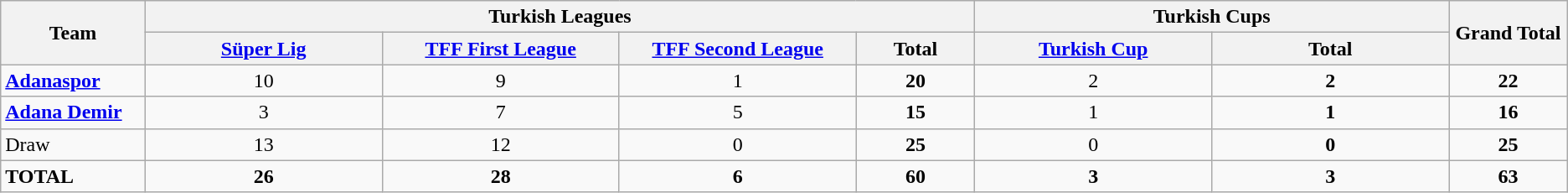<table class="wikitable sortable">
<tr>
<th rowspan="2" style="width:5%;">Team</th>
<th colspan="4" style="width:40%;">Turkish Leagues</th>
<th colspan="2" style="width:20%;">Turkish Cups</th>
<th rowspan="2" style="width:5%;">Grand Total</th>
</tr>
<tr>
<th style="width:10%;" class="sortable"><a href='#'>Süper Lig</a></th>
<th style="width:10%;" class="sortable"><a href='#'>TFF First League</a></th>
<th style="width:10%;" class="sortable"><a href='#'>TFF Second League</a></th>
<th style="width:5%;" class="sortable">Total</th>
<th style="width:10%;" class="sortable"><a href='#'>Turkish Cup</a></th>
<th style="width:10%;" class="sortable">Total</th>
</tr>
<tr>
<td><strong><a href='#'>Adanaspor</a></strong></td>
<td align=center>10</td>
<td align=center>9</td>
<td align=center>1</td>
<td align=center><strong>20</strong></td>
<td align=center>2</td>
<td align=center><strong>2</strong></td>
<td align=center><strong>22</strong></td>
</tr>
<tr>
<td><strong><a href='#'>Adana Demir</a></strong></td>
<td align=center>3</td>
<td align=center>7</td>
<td align=center>5</td>
<td align=center><strong>15</strong></td>
<td align=center>1</td>
<td align=center><strong>1</strong></td>
<td align=center><strong>16</strong></td>
</tr>
<tr>
<td>Draw</td>
<td align=center>13</td>
<td align=center>12</td>
<td align=center>0</td>
<td align=center><strong>25</strong></td>
<td align=center>0</td>
<td align=center><strong>0</strong></td>
<td align=center><strong>25</strong></td>
</tr>
<tr>
<td><strong>TOTAL</strong></td>
<td align=center><strong>26</strong></td>
<td align=center><strong>28</strong></td>
<td align=center><strong>6</strong></td>
<td align=center><strong>60</strong></td>
<td align=center><strong>3</strong></td>
<td align=center><strong>3</strong></td>
<td align=center><strong>63</strong></td>
</tr>
</table>
